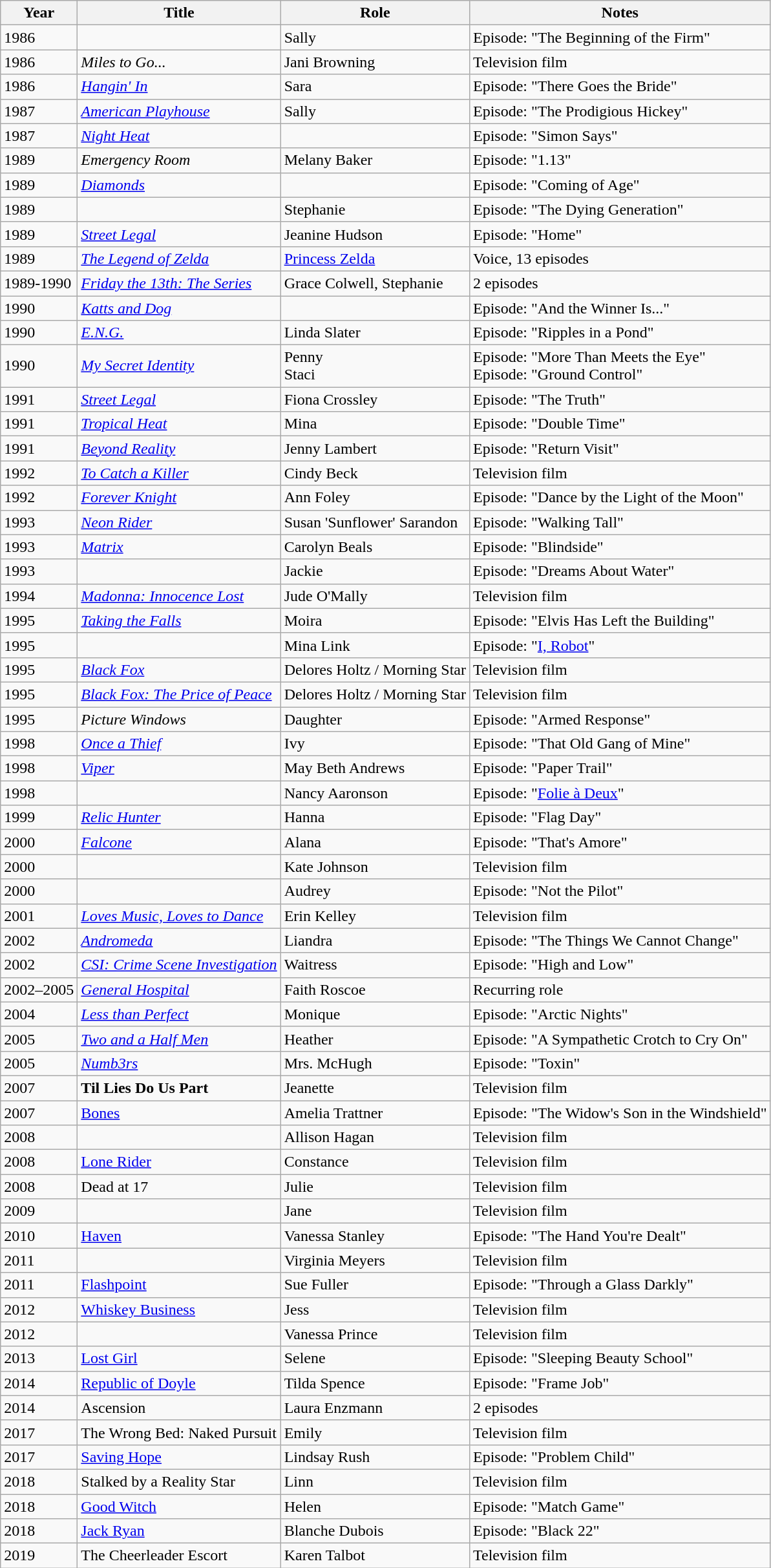<table class="wikitable sortable">
<tr>
<th>Year</th>
<th>Title</th>
<th>Role</th>
<th class="unsortable">Notes</th>
</tr>
<tr>
<td>1986</td>
<td><em></em></td>
<td>Sally</td>
<td>Episode: "The Beginning of the Firm"</td>
</tr>
<tr>
<td>1986</td>
<td><em>Miles to Go...</em></td>
<td>Jani Browning</td>
<td>Television film</td>
</tr>
<tr>
<td>1986</td>
<td><em><a href='#'>Hangin' In</a></em></td>
<td>Sara</td>
<td>Episode: "There Goes the Bride"</td>
</tr>
<tr>
<td>1987</td>
<td><em><a href='#'>American Playhouse</a></em></td>
<td>Sally</td>
<td>Episode: "The Prodigious Hickey"</td>
</tr>
<tr>
<td>1987</td>
<td><em><a href='#'>Night Heat</a></em></td>
<td></td>
<td>Episode: "Simon Says"</td>
</tr>
<tr>
<td>1989</td>
<td><em>Emergency Room</em></td>
<td>Melany Baker</td>
<td>Episode: "1.13"</td>
</tr>
<tr>
<td>1989</td>
<td><em><a href='#'>Diamonds</a></em></td>
<td></td>
<td>Episode: "Coming of Age"</td>
</tr>
<tr>
<td>1989</td>
<td><em></em></td>
<td>Stephanie</td>
<td>Episode: "The Dying Generation"</td>
</tr>
<tr>
<td>1989</td>
<td><em><a href='#'>Street Legal</a></em></td>
<td>Jeanine Hudson</td>
<td>Episode: "Home"</td>
</tr>
<tr>
<td>1989</td>
<td data-sort-value="Legend of Zelda, The"><em><a href='#'>The Legend of Zelda</a></em></td>
<td><a href='#'>Princess Zelda</a></td>
<td>Voice, 13 episodes</td>
</tr>
<tr>
<td>1989-1990</td>
<td><em><a href='#'>Friday the 13th: The Series</a></em></td>
<td>Grace Colwell, Stephanie</td>
<td>2 episodes</td>
</tr>
<tr>
<td>1990</td>
<td><em><a href='#'>Katts and Dog</a></em></td>
<td></td>
<td>Episode: "And the Winner Is..."</td>
</tr>
<tr>
<td>1990</td>
<td><em><a href='#'>E.N.G.</a></em></td>
<td>Linda Slater</td>
<td>Episode: "Ripples in a Pond"</td>
</tr>
<tr>
<td>1990</td>
<td><em><a href='#'>My Secret Identity</a></em></td>
<td>Penny<br>Staci</td>
<td>Episode: "More Than Meets the Eye"<br>Episode: "Ground Control"</td>
</tr>
<tr>
<td>1991</td>
<td><em><a href='#'>Street Legal</a></em></td>
<td>Fiona Crossley</td>
<td>Episode: "The Truth"</td>
</tr>
<tr>
<td>1991</td>
<td><em><a href='#'>Tropical Heat</a></em></td>
<td>Mina</td>
<td>Episode: "Double Time"</td>
</tr>
<tr>
<td>1991</td>
<td><em><a href='#'>Beyond Reality</a></em></td>
<td>Jenny Lambert</td>
<td>Episode: "Return Visit"</td>
</tr>
<tr>
<td>1992</td>
<td><em><a href='#'>To Catch a Killer</a></em></td>
<td>Cindy Beck</td>
<td>Television film</td>
</tr>
<tr>
<td>1992</td>
<td><em><a href='#'>Forever Knight</a></em></td>
<td>Ann Foley</td>
<td>Episode: "Dance by the Light of the Moon"</td>
</tr>
<tr>
<td>1993</td>
<td><em><a href='#'>Neon Rider</a></em></td>
<td>Susan 'Sunflower' Sarandon</td>
<td>Episode: "Walking Tall"</td>
</tr>
<tr>
<td>1993</td>
<td><em><a href='#'>Matrix</a></em></td>
<td>Carolyn Beals</td>
<td>Episode: "Blindside"</td>
</tr>
<tr>
<td>1993</td>
<td><em></em></td>
<td>Jackie</td>
<td>Episode: "Dreams About Water"</td>
</tr>
<tr>
<td>1994</td>
<td><em><a href='#'>Madonna: Innocence Lost</a></em></td>
<td>Jude O'Mally</td>
<td>Television film</td>
</tr>
<tr>
<td>1995</td>
<td><em><a href='#'>Taking the Falls</a></em></td>
<td>Moira</td>
<td>Episode: "Elvis Has Left the Building"</td>
</tr>
<tr>
<td>1995</td>
<td><em></em></td>
<td>Mina Link</td>
<td>Episode: "<a href='#'>I, Robot</a>"</td>
</tr>
<tr>
<td>1995</td>
<td><em><a href='#'>Black Fox</a></em></td>
<td>Delores Holtz / Morning Star</td>
<td>Television film</td>
</tr>
<tr>
<td>1995</td>
<td><em><a href='#'>Black Fox: The Price of Peace</a></em></td>
<td>Delores Holtz / Morning Star</td>
<td>Television film</td>
</tr>
<tr>
<td>1995</td>
<td><em>Picture Windows</em></td>
<td>Daughter</td>
<td>Episode: "Armed Response"</td>
</tr>
<tr>
<td>1998</td>
<td><em><a href='#'>Once a Thief</a></em></td>
<td>Ivy</td>
<td>Episode: "That Old Gang of Mine"</td>
</tr>
<tr>
<td>1998</td>
<td><em><a href='#'>Viper</a></em></td>
<td>May Beth Andrews</td>
<td>Episode: "Paper Trail"</td>
</tr>
<tr>
<td>1998</td>
<td><em></em></td>
<td>Nancy Aaronson</td>
<td>Episode: "<a href='#'>Folie à Deux</a>"</td>
</tr>
<tr>
<td>1999</td>
<td><em><a href='#'>Relic Hunter</a></em></td>
<td>Hanna</td>
<td>Episode: "Flag Day"</td>
</tr>
<tr>
<td>2000</td>
<td><em><a href='#'>Falcone</a></em></td>
<td>Alana</td>
<td>Episode: "That's Amore"</td>
</tr>
<tr>
<td>2000</td>
<td><em></em></td>
<td>Kate Johnson</td>
<td>Television film</td>
</tr>
<tr>
<td>2000</td>
<td><em></em></td>
<td>Audrey</td>
<td>Episode: "Not the Pilot"</td>
</tr>
<tr>
<td>2001</td>
<td><em><a href='#'>Loves Music, Loves to Dance</a></em></td>
<td>Erin Kelley</td>
<td>Television film</td>
</tr>
<tr>
<td>2002</td>
<td><em><a href='#'>Andromeda</a></em></td>
<td>Liandra</td>
<td>Episode: "The Things We Cannot Change"</td>
</tr>
<tr>
<td>2002</td>
<td><em><a href='#'>CSI: Crime Scene Investigation</a></em></td>
<td>Waitress</td>
<td>Episode: "High and Low"</td>
</tr>
<tr>
<td>2002–2005</td>
<td><em><a href='#'>General Hospital</a></em></td>
<td>Faith Roscoe</td>
<td>Recurring role</td>
</tr>
<tr>
<td>2004</td>
<td><em><a href='#'>Less than Perfect</a></em></td>
<td>Monique</td>
<td>Episode: "Arctic Nights"</td>
</tr>
<tr>
<td>2005</td>
<td><em><a href='#'>Two and a Half Men</a></em></td>
<td>Heather</td>
<td>Episode: "A Sympathetic Crotch to Cry On"</td>
</tr>
<tr>
<td>2005</td>
<td><em><a href='#'>Numb3rs</a></em></td>
<td>Mrs. McHugh</td>
<td>Episode: "Toxin"</td>
</tr>
<tr>
<td>2007</td>
<td data-sort-value="Til Lies Do Us Part"><strong>Til Lies Do Us Part<em></td>
<td>Jeanette</td>
<td>Television film</td>
</tr>
<tr>
<td>2007</td>
<td></em><a href='#'>Bones</a><em></td>
<td>Amelia Trattner</td>
<td>Episode: "The Widow's Son in the Windshield"</td>
</tr>
<tr>
<td>2008</td>
<td></em><em></td>
<td>Allison Hagan</td>
<td>Television film</td>
</tr>
<tr>
<td>2008</td>
<td></em><a href='#'>Lone Rider</a><em></td>
<td>Constance</td>
<td>Television film</td>
</tr>
<tr>
<td>2008</td>
<td></em>Dead at 17<em></td>
<td>Julie</td>
<td>Television film</td>
</tr>
<tr>
<td>2009</td>
<td></em><em></td>
<td>Jane</td>
<td>Television film</td>
</tr>
<tr>
<td>2010</td>
<td></em><a href='#'>Haven</a><em></td>
<td>Vanessa Stanley</td>
<td>Episode: "The Hand You're Dealt"</td>
</tr>
<tr>
<td>2011</td>
<td></em><em></td>
<td>Virginia Meyers</td>
<td>Television film</td>
</tr>
<tr>
<td>2011</td>
<td></em><a href='#'>Flashpoint</a><em></td>
<td>Sue Fuller</td>
<td>Episode: "Through a Glass Darkly"</td>
</tr>
<tr>
<td>2012</td>
<td></em><a href='#'>Whiskey Business</a><em></td>
<td>Jess</td>
<td>Television film</td>
</tr>
<tr>
<td>2012</td>
<td></em><em></td>
<td>Vanessa Prince</td>
<td>Television film</td>
</tr>
<tr>
<td>2013</td>
<td></em><a href='#'>Lost Girl</a><em></td>
<td>Selene</td>
<td>Episode: "Sleeping Beauty School"</td>
</tr>
<tr>
<td>2014</td>
<td></em><a href='#'>Republic of Doyle</a><em></td>
<td>Tilda Spence</td>
<td>Episode: "Frame Job"</td>
</tr>
<tr>
<td>2014</td>
<td></em>Ascension<em></td>
<td>Laura Enzmann</td>
<td>2 episodes</td>
</tr>
<tr>
<td>2017</td>
<td data-sort-value="Wrong Bed: Naked Pursuit, The"></em>The Wrong Bed: Naked Pursuit<em></td>
<td>Emily</td>
<td>Television film</td>
</tr>
<tr>
<td>2017</td>
<td></em><a href='#'>Saving Hope</a><em></td>
<td>Lindsay Rush</td>
<td>Episode: "Problem Child"</td>
</tr>
<tr>
<td>2018</td>
<td></em>Stalked by a Reality Star<em></td>
<td>Linn</td>
<td>Television film</td>
</tr>
<tr>
<td>2018</td>
<td></em><a href='#'>Good Witch</a><em></td>
<td>Helen</td>
<td>Episode: "Match Game"</td>
</tr>
<tr>
<td>2018</td>
<td></em><a href='#'>Jack Ryan</a><em></td>
<td>Blanche Dubois</td>
<td>Episode: "Black 22"</td>
</tr>
<tr>
<td>2019</td>
<td data-sort-value="Cheerleader Escort, The"></em>The Cheerleader Escort<em></td>
<td>Karen Talbot</td>
<td>Television film</td>
</tr>
</table>
